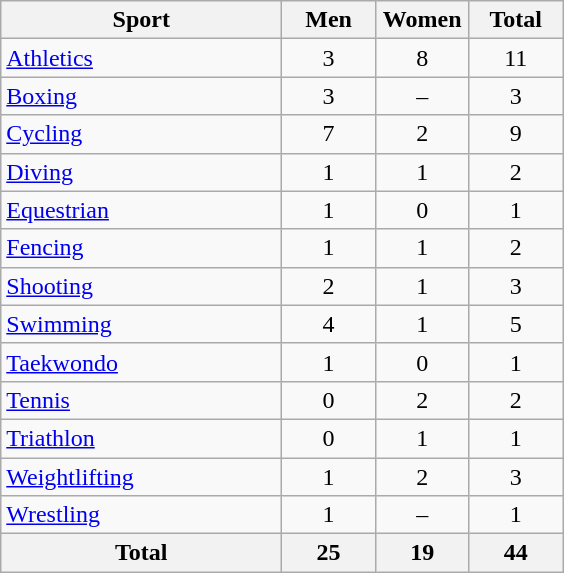<table class="wikitable sortable" style="text-align:center;">
<tr>
<th width=180>Sport</th>
<th width=55>Men</th>
<th width=55>Women</th>
<th width=55>Total</th>
</tr>
<tr>
<td align=left><a href='#'>Athletics</a></td>
<td>3</td>
<td>8</td>
<td>11</td>
</tr>
<tr>
<td align=left><a href='#'>Boxing</a></td>
<td>3</td>
<td>–</td>
<td>3</td>
</tr>
<tr>
<td align=left><a href='#'>Cycling</a></td>
<td>7</td>
<td>2</td>
<td>9</td>
</tr>
<tr>
<td align=left><a href='#'>Diving</a></td>
<td>1</td>
<td>1</td>
<td>2</td>
</tr>
<tr>
<td align=left><a href='#'>Equestrian</a></td>
<td>1</td>
<td>0</td>
<td>1</td>
</tr>
<tr>
<td align=left><a href='#'>Fencing</a></td>
<td>1</td>
<td>1</td>
<td>2</td>
</tr>
<tr>
<td align=left><a href='#'>Shooting</a></td>
<td>2</td>
<td>1</td>
<td>3</td>
</tr>
<tr>
<td align=left><a href='#'>Swimming</a></td>
<td>4</td>
<td>1</td>
<td>5</td>
</tr>
<tr>
<td align=left><a href='#'>Taekwondo</a></td>
<td>1</td>
<td>0</td>
<td>1</td>
</tr>
<tr>
<td align=left><a href='#'>Tennis</a></td>
<td>0</td>
<td>2</td>
<td>2</td>
</tr>
<tr>
<td align=left><a href='#'>Triathlon</a></td>
<td>0</td>
<td>1</td>
<td>1</td>
</tr>
<tr>
<td align=left><a href='#'>Weightlifting</a></td>
<td>1</td>
<td>2</td>
<td>3</td>
</tr>
<tr>
<td align=left><a href='#'>Wrestling</a></td>
<td>1</td>
<td>–</td>
<td>1</td>
</tr>
<tr>
<th>Total</th>
<th>25</th>
<th>19</th>
<th>44</th>
</tr>
</table>
